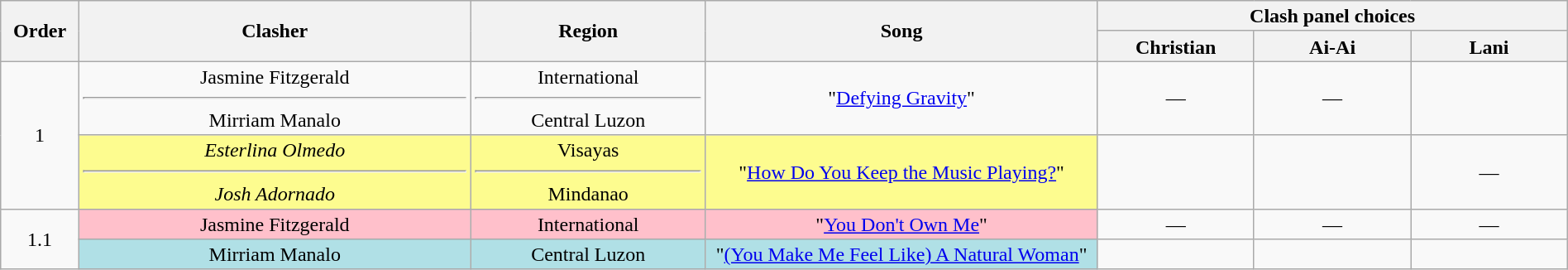<table class="wikitable" style="text-align:center; line-height:17px; width:100%;">
<tr>
<th rowspan="2" width="5%">Order</th>
<th rowspan="2" width="25%">Clasher</th>
<th rowspan="2">Region</th>
<th rowspan="2" width="25%">Song</th>
<th colspan="3" width="30%">Clash panel choices</th>
</tr>
<tr>
<th width="10%">Christian</th>
<th width="10%">Ai-Ai</th>
<th width="10%">Lani</th>
</tr>
<tr>
<td rowspan="2">1</td>
<td>Jasmine Fitzgerald<hr>Mirriam Manalo</td>
<td>International<hr>Central Luzon</td>
<td>"<a href='#'>Defying Gravity</a>"</td>
<td>—</td>
<td>—</td>
<td><strong></strong></td>
</tr>
<tr>
<td style="background:#fdfc8f;"><em>Esterlina Olmedo</em><hr><em>Josh Adornado</em></td>
<td style="background:#fdfc8f;">Visayas<hr>Mindanao</td>
<td style="background:#fdfc8f;">"<a href='#'>How Do You Keep the Music Playing?</a>"</td>
<td><strong></strong></td>
<td><strong></strong></td>
<td>—</td>
</tr>
<tr>
<td rowspan="2">1.1</td>
<td style="background:pink;">Jasmine Fitzgerald</td>
<td style="background:pink;">International</td>
<td style="background:pink;">"<a href='#'>You Don't Own Me</a>"</td>
<td>—</td>
<td>—</td>
<td>—</td>
</tr>
<tr>
<td style="background:#b0e0e6;">Mirriam Manalo</td>
<td style="background:#b0e0e6;">Central Luzon</td>
<td style="background:#b0e0e6;">"<a href='#'>(You Make Me Feel Like) A Natural Woman</a>"</td>
<td><strong></strong></td>
<td><strong></strong></td>
<td><strong></strong></td>
</tr>
</table>
